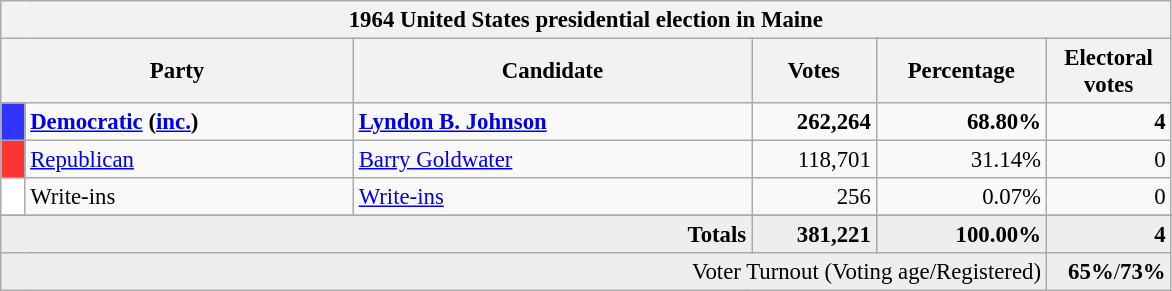<table class="wikitable" style="font-size: 95%;">
<tr>
<th colspan="6">1964 United States presidential election in Maine</th>
</tr>
<tr>
<th colspan="2" style="width: 15em">Party</th>
<th style="width: 17em">Candidate</th>
<th style="width: 5em">Votes</th>
<th style="width: 7em">Percentage</th>
<th style="width: 5em">Electoral votes</th>
</tr>
<tr>
<th style="background-color:#3333FF; width: 3px"></th>
<td style="width: 130px"><strong><a href='#'>Democratic</a> (<a href='#'>inc.</a>)</strong></td>
<td><strong><a href='#'>Lyndon B. Johnson</a></strong></td>
<td align="right"><strong>262,264</strong></td>
<td align="right"><strong>68.80%</strong></td>
<td align="right"><strong>4</strong></td>
</tr>
<tr>
<th style="background-color:#FF3333; width: 3px"></th>
<td style="width: 130px"><a href='#'>Republican</a></td>
<td><a href='#'>Barry Goldwater</a></td>
<td align="right">118,701</td>
<td align="right">31.14%</td>
<td align="right">0</td>
</tr>
<tr>
<th style="background-color:#FFFFFF; width: 3px"></th>
<td style="width: 130px">Write-ins</td>
<td><a href='#'>Write-ins</a></td>
<td align="right">256</td>
<td align="right">0.07%</td>
<td align="right">0</td>
</tr>
<tr>
</tr>
<tr bgcolor="#EEEEEE">
<td colspan="3" align="right"><strong>Totals</strong></td>
<td align="right"><strong> 381,221</strong></td>
<td align="right"><strong>100.00%</strong></td>
<td align="right"><strong>4</strong></td>
</tr>
<tr bgcolor="#EEEEEE">
<td colspan="5" align="right">Voter Turnout (Voting age/Registered)</td>
<td colspan="1" align="right"><strong>65%</strong>/<strong>73%</strong></td>
</tr>
</table>
